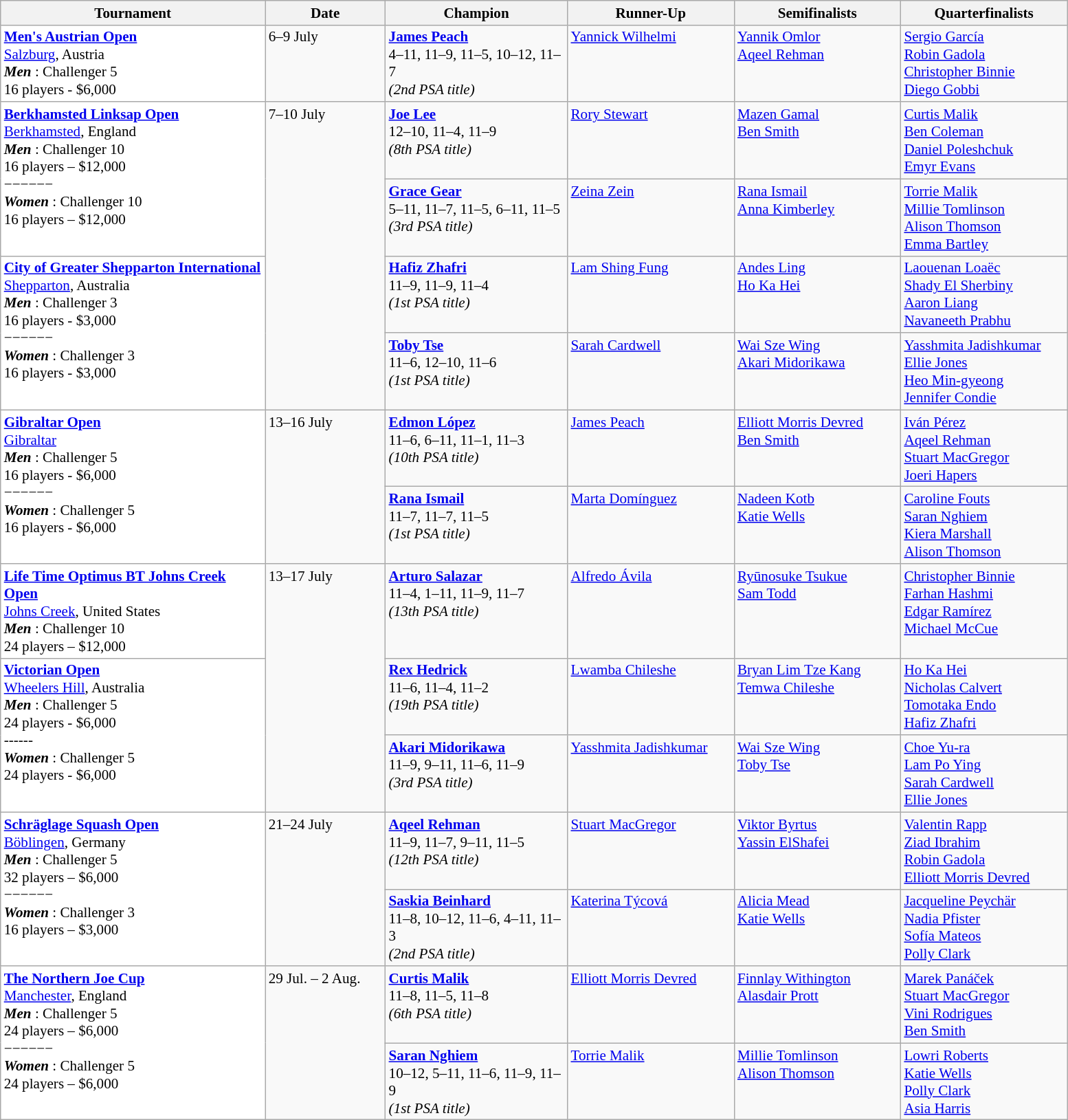<table class="wikitable" style="font-size:88%">
<tr>
<th width=250>Tournament</th>
<th width=110>Date</th>
<th width=170>Champion</th>
<th width=155>Runner-Up</th>
<th width=155>Semifinalists</th>
<th width=155>Quarterfinalists</th>
</tr>
<tr style="vertical-align:top">
<td style="background:#fff;"><strong><a href='#'>Men's Austrian Open</a></strong><br> <a href='#'>Salzburg</a>, Austria<br><strong> <em>Men</em> </strong>: Challenger 5<br>16 players - $6,000</td>
<td>6–9 July</td>
<td> <strong><a href='#'>James Peach</a></strong><br>4–11, 11–9, 11–5, 10–12, 11–7<br><em>(2nd PSA title)</em></td>
<td> <a href='#'>Yannick Wilhelmi</a></td>
<td> <a href='#'>Yannik Omlor</a><br> <a href='#'>Aqeel Rehman</a></td>
<td> <a href='#'>Sergio García</a><br> <a href='#'>Robin Gadola</a><br> <a href='#'>Christopher Binnie</a><br> <a href='#'>Diego Gobbi</a></td>
</tr>
<tr style="vertical-align:top">
<td rowspan=2 style="background:#fff;"><strong><a href='#'>Berkhamsted Linksap Open</a></strong><br> <a href='#'>Berkhamsted</a>, England<br><strong> <em>Men</em> </strong>: Challenger 10<br>16 players – $12,000<br>−−−−−−<br><strong> <em>Women</em> </strong>: Challenger 10<br>16 players – $12,000</td>
<td rowspan=4>7–10 July</td>
<td> <strong><a href='#'>Joe Lee</a></strong><br>12–10, 11–4, 11–9<br><em>(8th PSA title)</em></td>
<td> <a href='#'>Rory Stewart</a></td>
<td> <a href='#'>Mazen Gamal</a><br> <a href='#'>Ben Smith</a></td>
<td> <a href='#'>Curtis Malik</a><br> <a href='#'>Ben Coleman</a><br> <a href='#'>Daniel Poleshchuk</a><br> <a href='#'>Emyr Evans</a></td>
</tr>
<tr style="vertical-align:top">
<td> <strong><a href='#'>Grace Gear</a></strong><br>5–11, 11–7, 11–5, 6–11, 11–5<br><em>(3rd PSA title)</em></td>
<td> <a href='#'>Zeina Zein</a></td>
<td> <a href='#'>Rana Ismail</a><br> <a href='#'>Anna Kimberley</a></td>
<td> <a href='#'>Torrie Malik</a><br> <a href='#'>Millie Tomlinson</a><br> <a href='#'>Alison Thomson</a><br> <a href='#'>Emma Bartley</a></td>
</tr>
<tr style="vertical-align:top">
<td rowspan=2 style="background:#fff;"><strong><a href='#'>City of Greater Shepparton International</a></strong><br> <a href='#'>Shepparton</a>, Australia<br><strong> <em>Men</em> </strong>: Challenger 3<br>16 players - $3,000<br>−−−−−−<br><strong> <em>Women</em> </strong>: Challenger 3<br>16 players - $3,000</td>
<td> <strong><a href='#'>Hafiz Zhafri</a></strong><br>11–9, 11–9, 11–4<br><em>(1st PSA title)</em></td>
<td> <a href='#'>Lam Shing Fung</a></td>
<td> <a href='#'>Andes Ling</a><br> <a href='#'>Ho Ka Hei</a></td>
<td> <a href='#'>Laouenan Loaëc</a><br> <a href='#'>Shady El Sherbiny</a><br> <a href='#'>Aaron Liang</a><br> <a href='#'>Navaneeth Prabhu</a></td>
</tr>
<tr style="vertical-align:top">
<td> <strong><a href='#'>Toby Tse</a></strong><br>11–6, 12–10, 11–6<br><em>(1st PSA title)</em></td>
<td> <a href='#'>Sarah Cardwell</a></td>
<td> <a href='#'>Wai Sze Wing</a><br> <a href='#'>Akari Midorikawa</a></td>
<td> <a href='#'>Yasshmita Jadishkumar</a><br> <a href='#'>Ellie Jones</a><br> <a href='#'>Heo Min-gyeong</a><br> <a href='#'>Jennifer Condie</a></td>
</tr>
<tr style="vertical-align:top">
<td rowspan=2 style="background:#fff;"><strong><a href='#'>Gibraltar Open</a></strong><br> <a href='#'>Gibraltar</a><br><strong> <em>Men</em> </strong>: Challenger 5<br>16 players - $6,000<br>−−−−−−<br><strong> <em>Women</em> </strong>: Challenger 5<br>16 players - $6,000</td>
<td rowspan=2>13–16 July</td>
<td> <strong><a href='#'>Edmon López</a></strong><br>11–6, 6–11, 11–1, 11–3<br><em>(10th PSA title)</em></td>
<td> <a href='#'>James Peach</a></td>
<td> <a href='#'>Elliott Morris Devred</a><br> <a href='#'>Ben Smith</a></td>
<td> <a href='#'>Iván Pérez</a><br> <a href='#'>Aqeel Rehman</a><br> <a href='#'>Stuart MacGregor</a><br> <a href='#'>Joeri Hapers</a></td>
</tr>
<tr style="vertical-align:top">
<td> <strong><a href='#'>Rana Ismail</a></strong><br>11–7, 11–7, 11–5<br><em>(1st PSA title)</em></td>
<td> <a href='#'>Marta Domínguez</a></td>
<td> <a href='#'>Nadeen Kotb</a><br> <a href='#'>Katie Wells</a></td>
<td> <a href='#'>Caroline Fouts</a><br> <a href='#'>Saran Nghiem</a><br> <a href='#'>Kiera Marshall</a><br> <a href='#'>Alison Thomson</a></td>
</tr>
<tr style="vertical-align:top">
<td style="background:#fff;"><strong><a href='#'>Life Time Optimus BT Johns Creek Open</a></strong><br> <a href='#'>Johns Creek</a>, United States<br><strong> <em>Men</em> </strong>: Challenger 10<br>24 players – $12,000</td>
<td rowspan=3>13–17 July</td>
<td> <strong><a href='#'>Arturo Salazar</a></strong><br>11–4, 1–11, 11–9, 11–7<br><em>(13th PSA title)</em></td>
<td> <a href='#'>Alfredo Ávila</a></td>
<td> <a href='#'>Ryūnosuke Tsukue</a><br> <a href='#'>Sam Todd</a></td>
<td> <a href='#'>Christopher Binnie</a><br> <a href='#'>Farhan Hashmi</a><br> <a href='#'>Edgar Ramírez</a><br> <a href='#'>Michael McCue</a></td>
</tr>
<tr style="vertical-align:top">
<td rowspan=2 style="background:#fff;"><strong><a href='#'>Victorian Open</a></strong><br> <a href='#'>Wheelers Hill</a>, Australia<br><strong> <em>Men</em> </strong>: Challenger 5<br>24 players - $6,000<br>------<br><strong> <em>Women</em> </strong>: Challenger 5<br>24 players - $6,000</td>
<td> <strong><a href='#'>Rex Hedrick</a></strong><br>11–6, 11–4, 11–2<br><em>(19th PSA title)</em></td>
<td> <a href='#'>Lwamba Chileshe</a></td>
<td> <a href='#'>Bryan Lim Tze Kang</a><br> <a href='#'>Temwa Chileshe</a></td>
<td> <a href='#'>Ho Ka Hei</a><br> <a href='#'>Nicholas Calvert</a><br> <a href='#'>Tomotaka Endo</a><br> <a href='#'>Hafiz Zhafri</a></td>
</tr>
<tr style="vertical-align:top">
<td> <strong><a href='#'>Akari Midorikawa</a></strong><br>11–9, 9–11, 11–6, 11–9<br><em>(3rd PSA title)</em></td>
<td> <a href='#'>Yasshmita Jadishkumar</a></td>
<td> <a href='#'>Wai Sze Wing</a><br> <a href='#'>Toby Tse</a></td>
<td> <a href='#'>Choe Yu-ra</a><br> <a href='#'>Lam Po Ying</a><br> <a href='#'>Sarah Cardwell</a><br> <a href='#'>Ellie Jones</a></td>
</tr>
<tr style="vertical-align:top">
<td rowspan=2 style="background:#fff;"><strong><a href='#'>Schräglage Squash Open</a></strong><br> <a href='#'>Böblingen</a>, Germany<br><strong> <em>Men</em> </strong>: Challenger 5<br>32 players – $6,000<br>−−−−−−<br><strong> <em>Women</em> </strong>: Challenger 3<br>16 players – $3,000</td>
<td rowspan=2>21–24 July</td>
<td> <strong><a href='#'>Aqeel Rehman</a></strong><br>11–9, 11–7, 9–11, 11–5<br><em>(12th PSA title)</em></td>
<td> <a href='#'>Stuart MacGregor</a></td>
<td> <a href='#'>Viktor Byrtus</a><br> <a href='#'>Yassin ElShafei</a></td>
<td> <a href='#'>Valentin Rapp</a><br> <a href='#'>Ziad Ibrahim</a><br> <a href='#'>Robin Gadola</a><br> <a href='#'>Elliott Morris Devred</a></td>
</tr>
<tr style="vertical-align:top">
<td> <strong><a href='#'>Saskia Beinhard</a></strong><br>11–8, 10–12, 11–6, 4–11, 11–3<br><em>(2nd PSA title)</em></td>
<td> <a href='#'>Katerina Týcová</a></td>
<td> <a href='#'>Alicia Mead</a><br> <a href='#'>Katie Wells</a></td>
<td> <a href='#'>Jacqueline Peychär</a><br> <a href='#'>Nadia Pfister</a><br> <a href='#'>Sofía Mateos</a><br> <a href='#'>Polly Clark</a></td>
</tr>
<tr style="vertical-align:top">
<td rowspan=2 style="background:#fff;"><strong><a href='#'>The Northern Joe Cup</a></strong><br> <a href='#'>Manchester</a>, England<br><strong> <em>Men</em> </strong>: Challenger 5<br>24 players – $6,000<br>−−−−−−<br><strong> <em>Women</em> </strong>: Challenger 5<br>24 players – $6,000</td>
<td rowspan=3>29 Jul. – 2 Aug.</td>
<td> <strong><a href='#'>Curtis Malik</a></strong><br>11–8, 11–5, 11–8<br><em>(6th PSA title)</em></td>
<td> <a href='#'>Elliott Morris Devred</a></td>
<td> <a href='#'>Finnlay Withington</a><br> <a href='#'>Alasdair Prott</a></td>
<td> <a href='#'>Marek Panáček</a><br> <a href='#'>Stuart MacGregor</a><br> <a href='#'>Vini Rodrigues</a><br> <a href='#'>Ben Smith</a></td>
</tr>
<tr style="vertical-align:top">
<td> <strong><a href='#'>Saran Nghiem</a></strong><br>10–12, 5–11, 11–6, 11–9, 11–9<br><em>(1st PSA title)</em></td>
<td> <a href='#'>Torrie Malik</a></td>
<td> <a href='#'>Millie Tomlinson</a><br> <a href='#'>Alison Thomson</a></td>
<td> <a href='#'>Lowri Roberts</a><br> <a href='#'>Katie Wells</a><br> <a href='#'>Polly Clark</a><br> <a href='#'>Asia Harris</a></td>
</tr>
</table>
